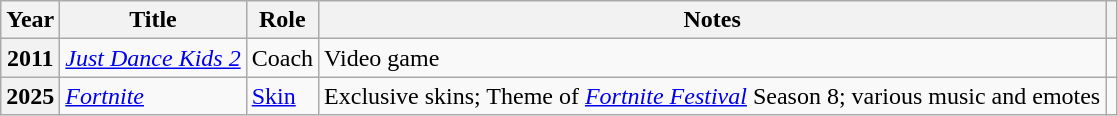<table class="wikitable plainrowheaders sortable">
<tr>
<th>Year</th>
<th>Title</th>
<th>Role</th>
<th class="unsortable">Notes</th>
<th class="unsortable"></th>
</tr>
<tr>
<th scope="row">2011</th>
<td><em><a href='#'>Just Dance Kids 2</a></em></td>
<td>Coach</td>
<td>Video game</td>
<td style="text-align:center;"></td>
</tr>
<tr>
<th scope="row">2025</th>
<td><em><a href='#'>Fortnite</a></em></td>
<td><a href='#'>Skin</a></td>
<td>Exclusive skins; Theme of <a href='#'><em>Fortnite Festival</em></a> Season 8; various music and emotes</td>
<td></td>
</tr>
</table>
